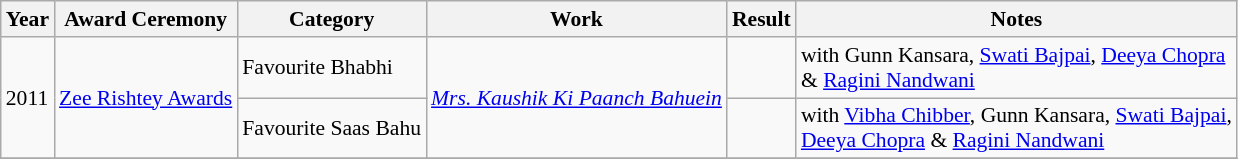<table class="wikitable plainrowheaders" style="font-size:90%">
<tr "text-align:center;">
<th>Year</th>
<th>Award Ceremony</th>
<th>Category</th>
<th>Work</th>
<th>Result</th>
<th>Notes</th>
</tr>
<tr>
<td rowspan=2>2011</td>
<td rowspan=2><a href='#'>Zee Rishtey Awards</a></td>
<td>Favourite Bhabhi</td>
<td rowspan=2><em><a href='#'>Mrs. Kaushik Ki Paanch Bahuein</a></em></td>
<td></td>
<td>with Gunn Kansara, <a href='#'>Swati Bajpai</a>, <a href='#'>Deeya Chopra</a><br>& <a href='#'>Ragini Nandwani</a></td>
</tr>
<tr>
<td>Favourite Saas Bahu</td>
<td></td>
<td>with <a href='#'>Vibha Chibber</a>, Gunn Kansara, <a href='#'>Swati Bajpai</a>,<br><a href='#'>Deeya Chopra</a> & <a href='#'>Ragini Nandwani</a></td>
</tr>
<tr>
</tr>
</table>
